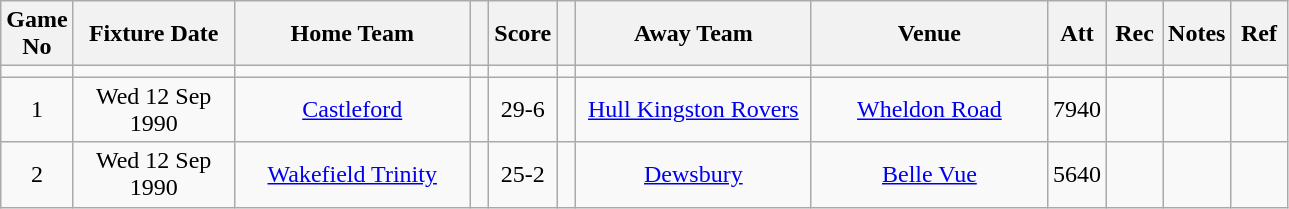<table class="wikitable" style="text-align:center;">
<tr>
<th width=20 abbr="No">Game No</th>
<th width=100 abbr="Date">Fixture Date</th>
<th width=150 abbr="Home Team">Home Team</th>
<th width=5 abbr="space"></th>
<th width=20 abbr="Score">Score</th>
<th width=5 abbr="space"></th>
<th width=150 abbr="Away Team">Away Team</th>
<th width=150 abbr="Venue">Venue</th>
<th width=30 abbr="Att">Att</th>
<th width=30 abbr="Rec">Rec</th>
<th width=20 abbr="Notes">Notes</th>
<th width=30 abbr="Ref">Ref</th>
</tr>
<tr>
<td></td>
<td></td>
<td></td>
<td></td>
<td></td>
<td></td>
<td></td>
<td></td>
<td></td>
<td></td>
<td></td>
</tr>
<tr>
<td>1</td>
<td>Wed 12 Sep 1990</td>
<td><a href='#'>Castleford</a></td>
<td></td>
<td>29-6</td>
<td></td>
<td><a href='#'>Hull Kingston Rovers</a></td>
<td><a href='#'>Wheldon Road</a></td>
<td>7940</td>
<td></td>
<td></td>
<td></td>
</tr>
<tr>
<td>2</td>
<td>Wed 12 Sep 1990</td>
<td><a href='#'>Wakefield Trinity</a></td>
<td></td>
<td>25-2</td>
<td></td>
<td><a href='#'>Dewsbury</a></td>
<td><a href='#'>Belle Vue</a></td>
<td>5640</td>
<td></td>
<td></td>
<td></td>
</tr>
</table>
